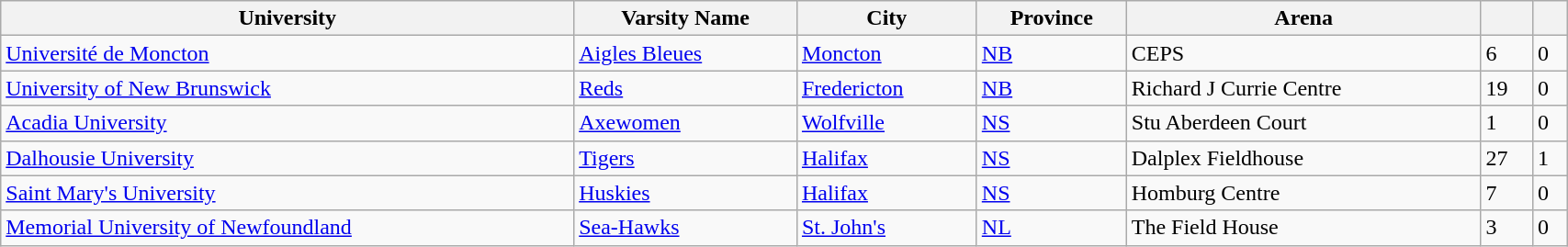<table class="wikitable" width="90%">
<tr>
<th>University</th>
<th>Varsity Name</th>
<th>City</th>
<th>Province</th>
<th>Arena</th>
<th></th>
<th></th>
</tr>
<tr>
<td><a href='#'>Université de Moncton</a></td>
<td><a href='#'>Aigles Bleues</a></td>
<td><a href='#'>Moncton</a></td>
<td><a href='#'>NB</a></td>
<td>CEPS</td>
<td>6</td>
<td>0</td>
</tr>
<tr>
<td><a href='#'>University of New Brunswick</a></td>
<td><a href='#'>Reds</a></td>
<td><a href='#'>Fredericton</a></td>
<td><a href='#'>NB</a></td>
<td>Richard J Currie Centre</td>
<td>19</td>
<td>0</td>
</tr>
<tr>
<td><a href='#'>Acadia University</a></td>
<td><a href='#'>Axewomen</a></td>
<td><a href='#'>Wolfville</a></td>
<td><a href='#'>NS</a></td>
<td>Stu Aberdeen Court</td>
<td>1</td>
<td>0</td>
</tr>
<tr>
<td><a href='#'>Dalhousie University</a></td>
<td><a href='#'>Tigers</a></td>
<td><a href='#'>Halifax</a></td>
<td><a href='#'>NS</a></td>
<td>Dalplex Fieldhouse</td>
<td>27</td>
<td>1</td>
</tr>
<tr>
<td><a href='#'>Saint Mary's University</a></td>
<td><a href='#'>Huskies</a></td>
<td><a href='#'>Halifax</a></td>
<td><a href='#'>NS</a></td>
<td>Homburg Centre</td>
<td>7</td>
<td>0</td>
</tr>
<tr>
<td><a href='#'>Memorial University of Newfoundland</a></td>
<td><a href='#'>Sea-Hawks</a></td>
<td><a href='#'>St. John's</a></td>
<td><a href='#'>NL</a></td>
<td>The Field House</td>
<td>3</td>
<td>0</td>
</tr>
</table>
